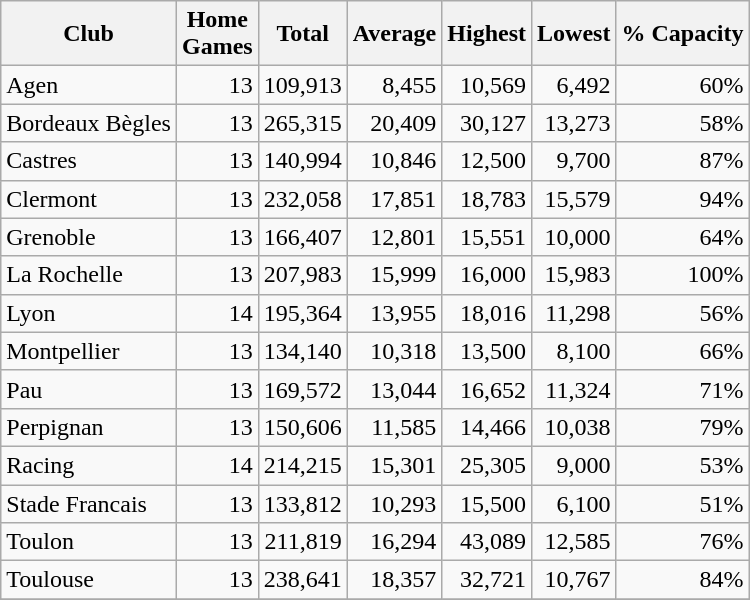<table class="wikitable sortable" style="text-align:right">
<tr>
<th>Club</th>
<th>Home<br>Games</th>
<th>Total</th>
<th>Average</th>
<th>Highest</th>
<th>Lowest</th>
<th>% Capacity</th>
</tr>
<tr>
<td style="text-align:left">Agen</td>
<td>13</td>
<td>109,913</td>
<td>8,455</td>
<td>10,569</td>
<td>6,492</td>
<td>60%</td>
</tr>
<tr>
<td style="text-align:left">Bordeaux Bègles</td>
<td>13</td>
<td>265,315</td>
<td>20,409</td>
<td>30,127</td>
<td>13,273</td>
<td>58%</td>
</tr>
<tr>
<td style="text-align:left">Castres</td>
<td>13</td>
<td>140,994</td>
<td>10,846</td>
<td>12,500</td>
<td>9,700</td>
<td>87%</td>
</tr>
<tr>
<td style="text-align:left">Clermont</td>
<td>13</td>
<td>232,058</td>
<td>17,851</td>
<td>18,783</td>
<td>15,579</td>
<td>94%</td>
</tr>
<tr>
<td style="text-align:left">Grenoble</td>
<td>13</td>
<td>166,407</td>
<td>12,801</td>
<td>15,551</td>
<td>10,000</td>
<td>64%</td>
</tr>
<tr>
<td style="text-align:left">La Rochelle</td>
<td>13</td>
<td>207,983</td>
<td>15,999</td>
<td>16,000</td>
<td>15,983</td>
<td>100%</td>
</tr>
<tr>
<td style="text-align:left">Lyon</td>
<td>14</td>
<td>195,364</td>
<td>13,955</td>
<td>18,016</td>
<td>11,298</td>
<td>56%</td>
</tr>
<tr>
<td style="text-align:left">Montpellier</td>
<td>13</td>
<td>134,140</td>
<td>10,318</td>
<td>13,500</td>
<td>8,100</td>
<td>66%</td>
</tr>
<tr>
<td style="text-align:left">Pau</td>
<td>13</td>
<td>169,572</td>
<td>13,044</td>
<td>16,652</td>
<td>11,324</td>
<td>71%</td>
</tr>
<tr>
<td style="text-align:left">Perpignan</td>
<td>13</td>
<td>150,606</td>
<td>11,585</td>
<td>14,466</td>
<td>10,038</td>
<td>79%</td>
</tr>
<tr>
<td style="text-align:left">Racing</td>
<td>14</td>
<td>214,215</td>
<td>15,301</td>
<td>25,305</td>
<td>9,000</td>
<td>53%</td>
</tr>
<tr>
<td style="text-align:left">Stade Francais</td>
<td>13</td>
<td>133,812</td>
<td>10,293</td>
<td>15,500</td>
<td>6,100</td>
<td>51%</td>
</tr>
<tr>
<td style="text-align:left">Toulon</td>
<td>13</td>
<td>211,819</td>
<td>16,294</td>
<td>43,089</td>
<td>12,585</td>
<td>76%</td>
</tr>
<tr>
<td style="text-align:left">Toulouse</td>
<td>13</td>
<td>238,641</td>
<td>18,357</td>
<td>32,721</td>
<td>10,767</td>
<td>84%</td>
</tr>
<tr>
</tr>
</table>
